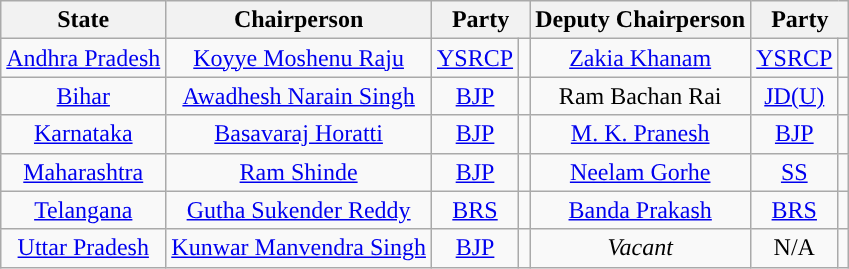<table class="wikitable" style="text-align:center;">
<tr>
<th>State</th>
<th>Chairperson</th>
<th colspan="2" scope="col">Party</th>
<th>Deputy Chairperson</th>
<th colspan="2" scope="col">Party</th>
</tr>
<tr>
<td><a href='#'>Andhra Pradesh</a></td>
<td><a href='#'>Koyye Moshenu Raju</a></td>
<td><a href='#'>YSRCP</a></td>
<td style="background-color: "></td>
<td><a href='#'>Zakia Khanam</a></td>
<td><a href='#'>YSRCP</a></td>
<td style="background-color: "></td>
</tr>
<tr>
<td><a href='#'>Bihar</a></td>
<td><a href='#'>Awadhesh Narain Singh </a><br></td>
<td><a href='#'>BJP</a></td>
<td style="background-color: "></td>
<td>Ram Bachan Rai</td>
<td><a href='#'>JD(U)</a></td>
<td style="background-color: "></td>
</tr>
<tr>
<td><a href='#'>Karnataka</a></td>
<td><a href='#'>Basavaraj Horatti</a></td>
<td><a href='#'>BJP</a></td>
<td style="background-color: "></td>
<td><a href='#'>M. K. Pranesh</a></td>
<td><a href='#'>BJP</a></td>
<td style="background-color: "></td>
</tr>
<tr>
<td><a href='#'>Maharashtra</a></td>
<td><a href='#'>Ram Shinde</a></td>
<td><a href='#'>BJP</a></td>
<td style="background-color: "></td>
<td><a href='#'>Neelam Gorhe</a></td>
<td><a href='#'>SS</a></td>
<td style="background-color: "></td>
</tr>
<tr>
<td><a href='#'>Telangana</a></td>
<td><a href='#'>Gutha Sukender Reddy</a></td>
<td><a href='#'>BRS</a></td>
<td style="background-color: "></td>
<td><a href='#'>Banda Prakash</a></td>
<td><a href='#'>BRS</a></td>
<td style="background-color: "></td>
</tr>
<tr>
<td><a href='#'>Uttar Pradesh</a></td>
<td><a href='#'>Kunwar Manvendra Singh</a></td>
<td><a href='#'>BJP</a></td>
<td style="background-color: "></td>
<td><em>Vacant</em></td>
<td>N/A</td>
<td style="background-color: "></td>
</tr>
</table>
